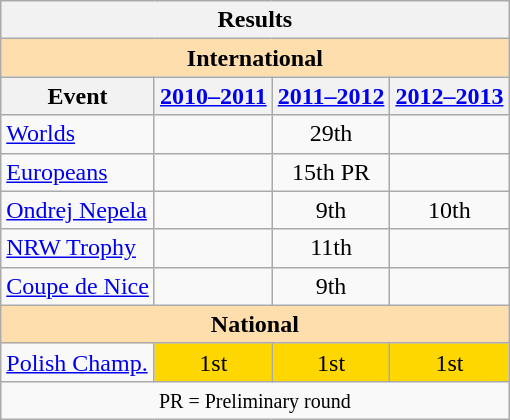<table class="wikitable" style="text-align:center">
<tr>
<th colspan=4 align=center><strong>Results</strong></th>
</tr>
<tr>
<th style="background-color: #ffdead; " colspan=4 align=center><strong>International</strong></th>
</tr>
<tr>
<th>Event</th>
<th><a href='#'>2010–2011</a></th>
<th><a href='#'>2011–2012</a></th>
<th><a href='#'>2012–2013</a></th>
</tr>
<tr>
<td align=left><a href='#'>Worlds</a></td>
<td></td>
<td>29th</td>
<td></td>
</tr>
<tr>
<td align=left><a href='#'>Europeans</a></td>
<td></td>
<td>15th PR</td>
<td></td>
</tr>
<tr>
<td align=left><a href='#'>Ondrej Nepela</a></td>
<td></td>
<td>9th</td>
<td>10th</td>
</tr>
<tr>
<td align=left><a href='#'>NRW Trophy</a></td>
<td></td>
<td>11th</td>
<td></td>
</tr>
<tr>
<td align=left><a href='#'>Coupe de Nice</a></td>
<td></td>
<td>9th</td>
<td></td>
</tr>
<tr>
<th style="background-color: #ffdead; " colspan=34 align=center><strong>National</strong></th>
</tr>
<tr>
<td align=left><a href='#'>Polish Champ.</a></td>
<td bgcolor=gold>1st</td>
<td bgcolor=gold>1st</td>
<td bgcolor=gold>1st</td>
</tr>
<tr>
<td colspan=4 align=center><small> PR = Preliminary round </small></td>
</tr>
</table>
